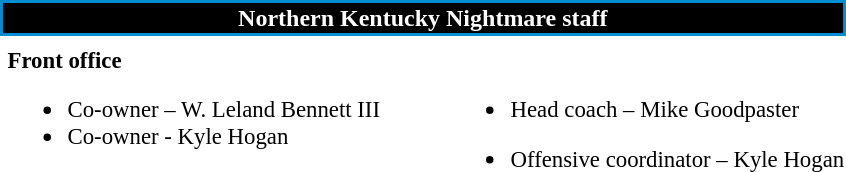<table class="toccolours" style="text-align: left;">
<tr>
<th colspan="7" style="background:black; color:white; text-align: center; border:2px solid #008DD2;"><strong>Northern Kentucky Nightmare staff</strong></th>
</tr>
<tr>
<td colspan=7 align="right"></td>
</tr>
<tr>
<td valign="top"></td>
<td style="font-size: 95%;" valign="top"><strong>Front office</strong><br><ul><li>Co-owner – W. Leland Bennett III</li><li>Co-owner - Kyle Hogan</li></ul></td>
<td width="35"> </td>
<td valign="top"></td>
<td style="font-size: 95%;" valign="top"><br><ul><li>Head coach – Mike Goodpaster</li></ul><ul><li>Offensive coordinator – Kyle Hogan</li></ul></td>
</tr>
</table>
